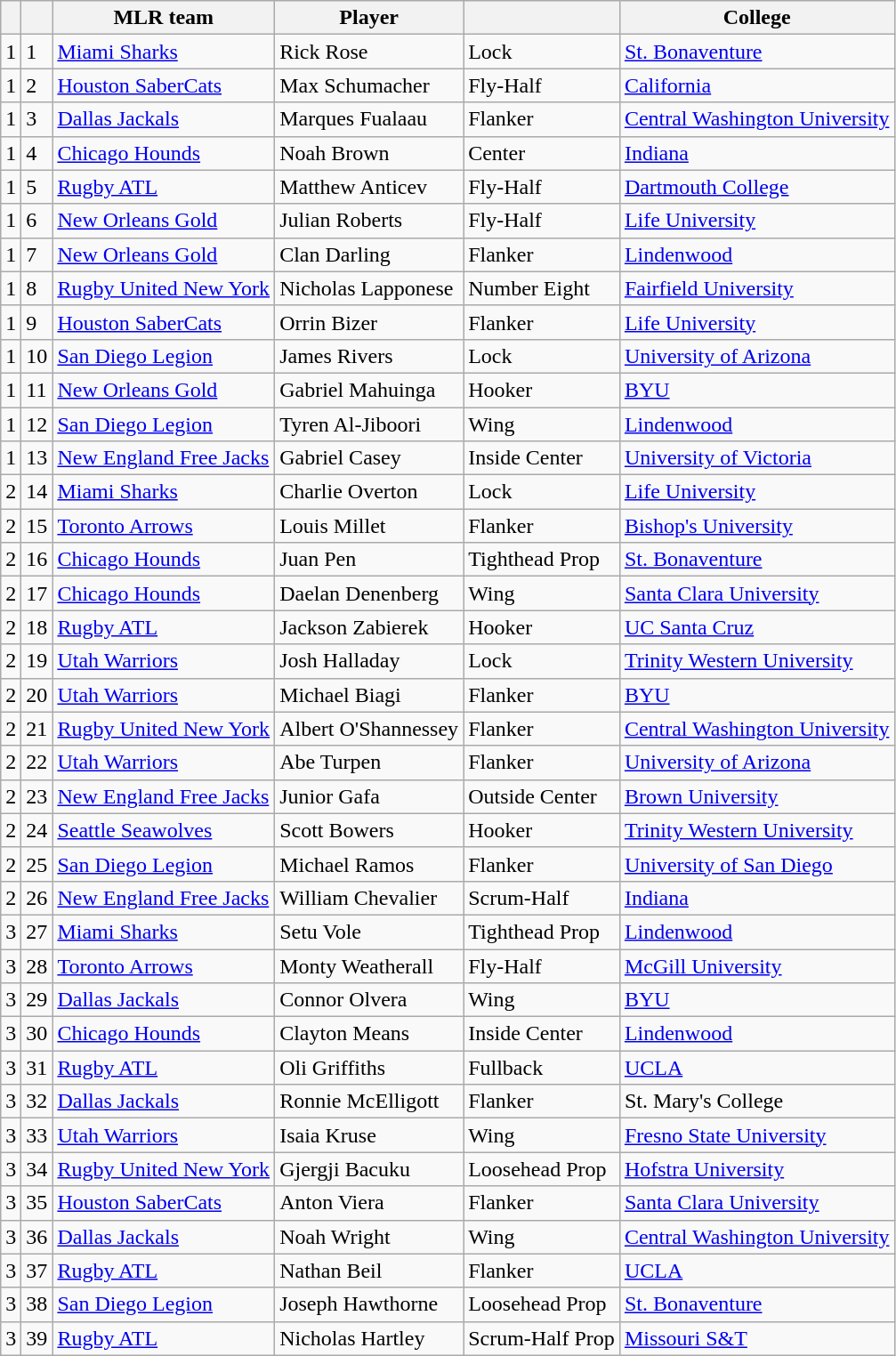<table class="wikitable sortable">
<tr>
<th></th>
<th></th>
<th>MLR team</th>
<th>Player</th>
<th></th>
<th>College</th>
</tr>
<tr>
<td>1</td>
<td>1</td>
<td><a href='#'>Miami Sharks</a></td>
<td>Rick Rose</td>
<td>Lock</td>
<td><a href='#'>St. Bonaventure</a></td>
</tr>
<tr>
<td>1</td>
<td>2</td>
<td><a href='#'>Houston SaberCats</a></td>
<td>Max Schumacher</td>
<td>Fly-Half</td>
<td><a href='#'>California</a></td>
</tr>
<tr>
<td>1</td>
<td>3</td>
<td><a href='#'>Dallas Jackals</a></td>
<td>Marques Fualaau</td>
<td>Flanker</td>
<td><a href='#'>Central Washington University</a></td>
</tr>
<tr>
<td>1</td>
<td>4</td>
<td><a href='#'>Chicago Hounds</a></td>
<td>Noah Brown</td>
<td>Center</td>
<td><a href='#'>Indiana</a></td>
</tr>
<tr>
<td>1</td>
<td>5</td>
<td><a href='#'>Rugby ATL</a></td>
<td>Matthew Anticev</td>
<td>Fly-Half</td>
<td><a href='#'>Dartmouth College</a></td>
</tr>
<tr>
<td>1</td>
<td>6</td>
<td><a href='#'>New Orleans Gold</a></td>
<td>Julian Roberts</td>
<td>Fly-Half</td>
<td><a href='#'>Life University</a></td>
</tr>
<tr>
<td>1</td>
<td>7</td>
<td><a href='#'>New Orleans Gold</a></td>
<td>Clan Darling</td>
<td>Flanker</td>
<td><a href='#'>Lindenwood</a></td>
</tr>
<tr>
<td>1</td>
<td>8</td>
<td><a href='#'>Rugby United New York</a></td>
<td>Nicholas Lapponese</td>
<td>Number Eight</td>
<td><a href='#'>Fairfield University</a></td>
</tr>
<tr>
<td>1</td>
<td>9</td>
<td><a href='#'>Houston SaberCats</a></td>
<td>Orrin Bizer</td>
<td>Flanker</td>
<td><a href='#'>Life University</a></td>
</tr>
<tr>
<td>1</td>
<td>10</td>
<td><a href='#'>San Diego Legion</a></td>
<td>James Rivers</td>
<td>Lock</td>
<td><a href='#'>University of Arizona</a></td>
</tr>
<tr>
<td>1</td>
<td>11</td>
<td><a href='#'>New Orleans Gold</a></td>
<td>Gabriel Mahuinga</td>
<td>Hooker</td>
<td><a href='#'>BYU</a></td>
</tr>
<tr>
<td>1</td>
<td>12</td>
<td><a href='#'>San Diego Legion</a></td>
<td>Tyren Al-Jiboori</td>
<td>Wing</td>
<td><a href='#'>Lindenwood</a></td>
</tr>
<tr>
<td>1</td>
<td>13</td>
<td><a href='#'>New England Free Jacks</a></td>
<td>Gabriel Casey</td>
<td>Inside Center</td>
<td><a href='#'>University of Victoria</a></td>
</tr>
<tr>
<td>2</td>
<td>14</td>
<td><a href='#'>Miami Sharks</a></td>
<td>Charlie Overton</td>
<td>Lock</td>
<td><a href='#'>Life University</a></td>
</tr>
<tr>
<td>2</td>
<td>15</td>
<td><a href='#'>Toronto Arrows</a></td>
<td>Louis Millet</td>
<td>Flanker</td>
<td><a href='#'>Bishop's University</a></td>
</tr>
<tr>
<td>2</td>
<td>16</td>
<td><a href='#'>Chicago Hounds</a></td>
<td>Juan Pen</td>
<td>Tighthead Prop</td>
<td><a href='#'>St. Bonaventure</a></td>
</tr>
<tr>
<td>2</td>
<td>17</td>
<td><a href='#'>Chicago Hounds</a></td>
<td>Daelan Denenberg</td>
<td>Wing</td>
<td><a href='#'>Santa Clara University</a></td>
</tr>
<tr>
<td>2</td>
<td>18</td>
<td><a href='#'>Rugby ATL</a></td>
<td>Jackson Zabierek</td>
<td>Hooker</td>
<td><a href='#'>UC Santa Cruz</a></td>
</tr>
<tr>
<td>2</td>
<td>19</td>
<td><a href='#'>Utah Warriors</a></td>
<td>Josh Halladay</td>
<td>Lock</td>
<td><a href='#'>Trinity Western University</a></td>
</tr>
<tr>
<td>2</td>
<td>20</td>
<td><a href='#'>Utah Warriors</a></td>
<td>Michael Biagi</td>
<td>Flanker</td>
<td><a href='#'>BYU</a></td>
</tr>
<tr>
<td>2</td>
<td>21</td>
<td><a href='#'>Rugby United New York</a></td>
<td>Albert O'Shannessey</td>
<td>Flanker</td>
<td><a href='#'>Central Washington University</a></td>
</tr>
<tr>
<td>2</td>
<td>22</td>
<td><a href='#'>Utah Warriors</a></td>
<td>Abe Turpen</td>
<td>Flanker</td>
<td><a href='#'>University of Arizona</a></td>
</tr>
<tr>
<td>2</td>
<td>23</td>
<td><a href='#'>New England Free Jacks</a></td>
<td>Junior Gafa</td>
<td>Outside Center</td>
<td><a href='#'>Brown University</a></td>
</tr>
<tr>
<td>2</td>
<td>24</td>
<td><a href='#'>Seattle Seawolves</a></td>
<td>Scott Bowers</td>
<td>Hooker</td>
<td><a href='#'>Trinity Western University</a></td>
</tr>
<tr>
<td>2</td>
<td>25</td>
<td><a href='#'>San Diego Legion</a></td>
<td>Michael Ramos</td>
<td>Flanker</td>
<td><a href='#'>University of San Diego</a></td>
</tr>
<tr>
<td>2</td>
<td>26</td>
<td><a href='#'>New England Free Jacks</a></td>
<td>William Chevalier</td>
<td>Scrum-Half</td>
<td><a href='#'>Indiana</a></td>
</tr>
<tr>
<td>3</td>
<td>27</td>
<td><a href='#'>Miami Sharks</a></td>
<td>Setu Vole</td>
<td>Tighthead Prop</td>
<td><a href='#'>Lindenwood</a></td>
</tr>
<tr>
<td>3</td>
<td>28</td>
<td><a href='#'>Toronto Arrows</a></td>
<td>Monty Weatherall</td>
<td>Fly-Half</td>
<td><a href='#'>McGill University</a></td>
</tr>
<tr>
<td>3</td>
<td>29</td>
<td><a href='#'>Dallas Jackals</a></td>
<td>Connor Olvera</td>
<td>Wing</td>
<td><a href='#'>BYU</a></td>
</tr>
<tr>
<td>3</td>
<td>30</td>
<td><a href='#'>Chicago Hounds</a></td>
<td>Clayton Means</td>
<td>Inside Center</td>
<td><a href='#'>Lindenwood</a></td>
</tr>
<tr>
<td>3</td>
<td>31</td>
<td><a href='#'>Rugby ATL</a></td>
<td>Oli Griffiths</td>
<td>Fullback</td>
<td><a href='#'>UCLA</a></td>
</tr>
<tr>
<td>3</td>
<td>32</td>
<td><a href='#'>Dallas Jackals</a></td>
<td>Ronnie McElligott</td>
<td>Flanker</td>
<td>St. Mary's College</td>
</tr>
<tr>
<td>3</td>
<td>33</td>
<td><a href='#'>Utah Warriors</a></td>
<td>Isaia Kruse</td>
<td>Wing</td>
<td><a href='#'>Fresno State University</a></td>
</tr>
<tr>
<td>3</td>
<td>34</td>
<td><a href='#'>Rugby United New York</a></td>
<td>Gjergji Bacuku</td>
<td>Loosehead Prop</td>
<td><a href='#'>Hofstra University</a></td>
</tr>
<tr>
<td>3</td>
<td>35</td>
<td><a href='#'>Houston SaberCats</a></td>
<td>Anton Viera</td>
<td>Flanker</td>
<td><a href='#'>Santa Clara University</a></td>
</tr>
<tr>
<td>3</td>
<td>36</td>
<td><a href='#'>Dallas Jackals</a></td>
<td>Noah Wright</td>
<td>Wing</td>
<td><a href='#'>Central Washington University</a></td>
</tr>
<tr>
<td>3</td>
<td>37</td>
<td><a href='#'>Rugby ATL</a></td>
<td>Nathan Beil</td>
<td>Flanker</td>
<td><a href='#'>UCLA</a></td>
</tr>
<tr>
<td>3</td>
<td>38</td>
<td><a href='#'>San Diego Legion</a></td>
<td>Joseph Hawthorne</td>
<td>Loosehead Prop</td>
<td><a href='#'>St. Bonaventure</a></td>
</tr>
<tr>
<td>3</td>
<td>39</td>
<td><a href='#'>Rugby ATL</a></td>
<td>Nicholas Hartley</td>
<td>Scrum-Half Prop</td>
<td><a href='#'>Missouri S&T</a></td>
</tr>
</table>
